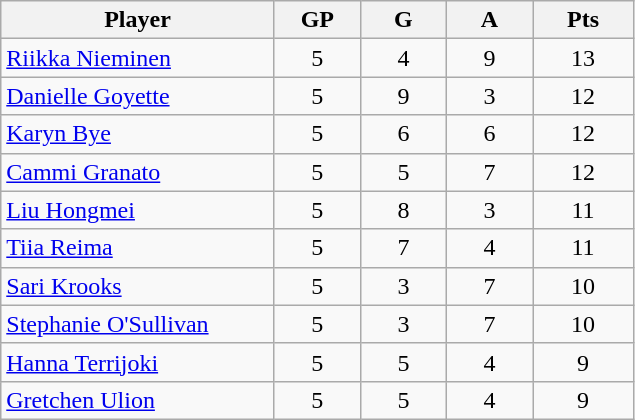<table class="wikitable sortable" style="text-align:center;">
<tr>
<th width="175px">Player</th>
<th width="50px">GP</th>
<th width="50px">G</th>
<th width="50px">A</th>
<th width="60px">Pts</th>
</tr>
<tr align=center>
<td align=left> <a href='#'>Riikka Nieminen</a></td>
<td>5</td>
<td>4</td>
<td>9</td>
<td>13</td>
</tr>
<tr align=center>
<td align=left> <a href='#'>Danielle Goyette</a></td>
<td>5</td>
<td>9</td>
<td>3</td>
<td>12</td>
</tr>
<tr align=center>
<td align=left> <a href='#'>Karyn Bye</a></td>
<td>5</td>
<td>6</td>
<td>6</td>
<td>12</td>
</tr>
<tr align=center>
<td align=left> <a href='#'>Cammi Granato</a></td>
<td>5</td>
<td>5</td>
<td>7</td>
<td>12</td>
</tr>
<tr align=center>
<td align=left> <a href='#'>Liu Hongmei</a></td>
<td>5</td>
<td>8</td>
<td>3</td>
<td>11</td>
</tr>
<tr align=center>
<td align=left> <a href='#'>Tiia Reima</a></td>
<td>5</td>
<td>7</td>
<td>4</td>
<td>11</td>
</tr>
<tr align=center>
<td align=left> <a href='#'>Sari Krooks</a></td>
<td>5</td>
<td>3</td>
<td>7</td>
<td>10</td>
</tr>
<tr align=center>
<td align=left> <a href='#'>Stephanie O'Sullivan</a></td>
<td>5</td>
<td>3</td>
<td>7</td>
<td>10</td>
</tr>
<tr align=center>
<td align=left> <a href='#'>Hanna Terrijoki</a></td>
<td>5</td>
<td>5</td>
<td>4</td>
<td>9</td>
</tr>
<tr align=center>
<td align=left> <a href='#'>Gretchen Ulion</a></td>
<td>5</td>
<td>5</td>
<td>4</td>
<td>9</td>
</tr>
</table>
